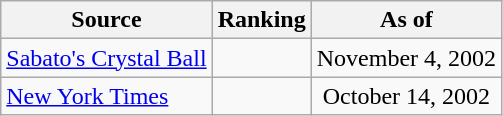<table class="wikitable" style="text-align:center">
<tr>
<th>Source</th>
<th>Ranking</th>
<th>As of</th>
</tr>
<tr>
<td align=left><a href='#'>Sabato's Crystal Ball</a></td>
<td></td>
<td>November 4, 2002</td>
</tr>
<tr>
<td align=left><a href='#'>New York Times</a></td>
<td></td>
<td>October 14, 2002</td>
</tr>
</table>
